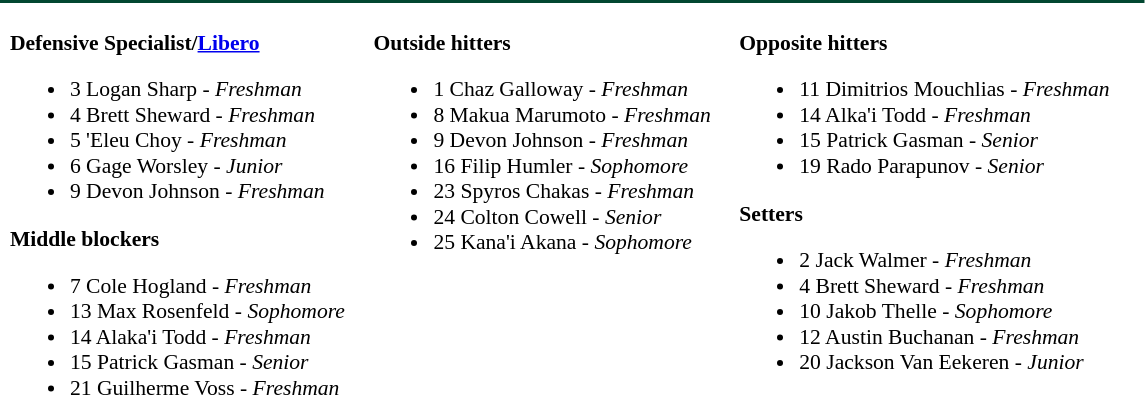<table class="toccolours" style="border-collapse:collapse; font-size:90%;">
<tr>
<td colspan="7" style=background:#024731;color:#FFFFFF; border: 2px solid #FFFFFF;></td>
</tr>
<tr>
</tr>
<tr>
<td width="03"> </td>
<td valign="top"><br><strong>Defensive Specialist/<a href='#'>Libero</a></strong><ul><li>3 Logan Sharp - <em>Freshman</em></li><li>4 Brett Sheward - <em> Freshman</em></li><li>5 'Eleu Choy - <em>Freshman</em></li><li>6 Gage Worsley - <em>Junior</em></li><li>9 Devon Johnson - <em> Freshman</em></li></ul><strong>Middle blockers</strong><ul><li>7 Cole Hogland - <em> Freshman</em></li><li>13 Max Rosenfeld - <em>Sophomore</em></li><li>14 Alaka'i Todd - <em> Freshman</em></li><li>15 Patrick Gasman - <em>Senior</em></li><li>21 Guilherme Voss  - <em>Freshman</em></li></ul></td>
<td width="15"> </td>
<td valign="top"><br><strong>Outside hitters</strong><ul><li>1 Chaz Galloway - <em>Freshman</em></li><li>8 Makua Marumoto - <em>Freshman</em></li><li>9 Devon Johnson - <em> Freshman</em></li><li>16 Filip Humler - <em>Sophomore</em></li><li>23 Spyros Chakas - <em> Freshman</em></li><li>24 Colton Cowell - <em>Senior</em></li><li>25 Kana'i Akana  - <em>Sophomore</em></li></ul></td>
<td width="15"> </td>
<td valign="top"><br><strong>Opposite hitters</strong><ul><li>11 Dimitrios Mouchlias - <em>Freshman</em></li><li>14 Alka'i Todd - <em> Freshman</em></li><li>15 Patrick Gasman - <em>Senior</em></li><li>19 Rado Parapunov - <em>Senior</em></li></ul><strong>Setters</strong><ul><li>2 Jack Walmer - <em>Freshman</em></li><li>4 Brett Sheward - <em> Freshman</em></li><li>10 Jakob Thelle - <em>Sophomore</em></li><li>12 Austin Buchanan - <em>Freshman</em></li><li>20 Jackson Van Eekeren - <em>Junior</em></li></ul></td>
<td width="20"> </td>
</tr>
</table>
